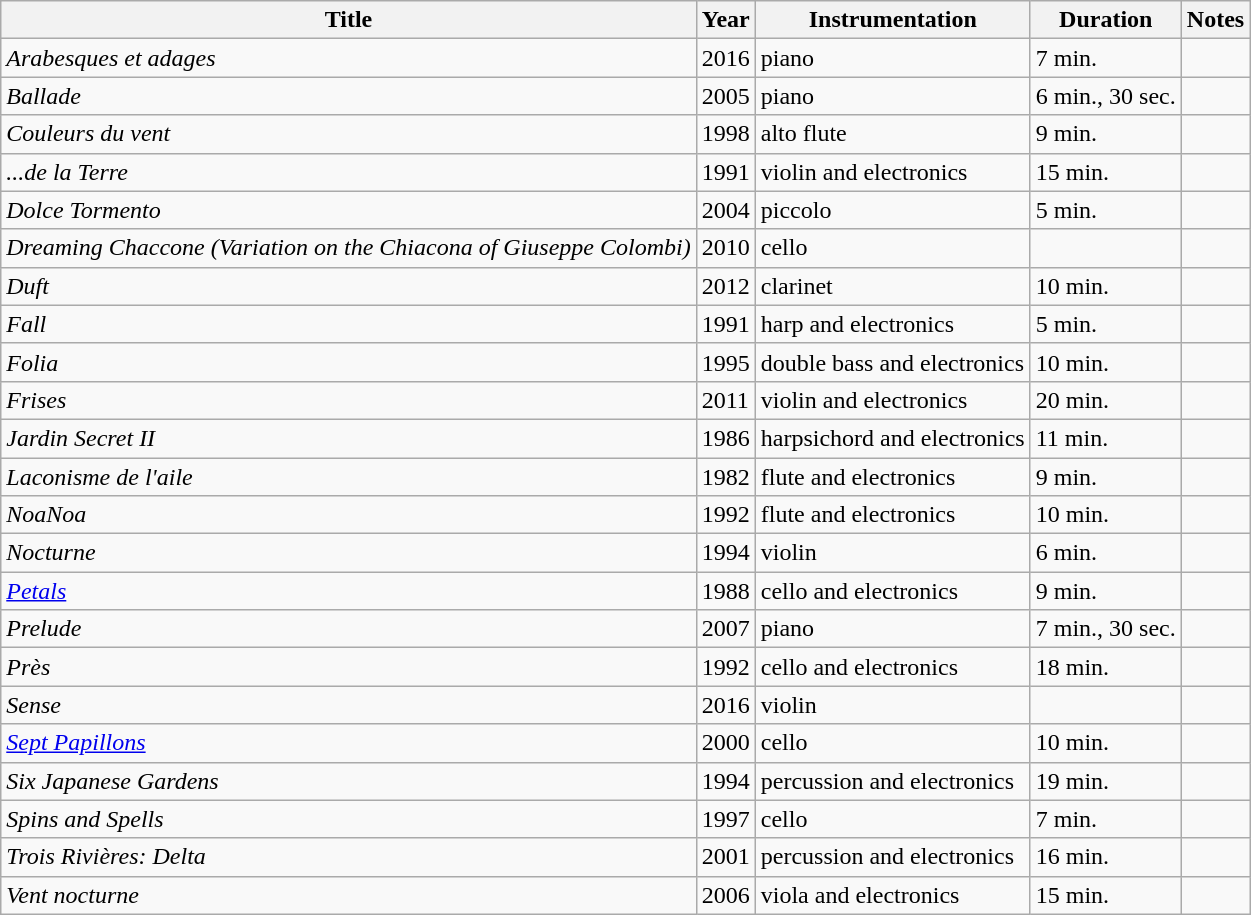<table class="wikitable sortable">
<tr>
<th>Title</th>
<th>Year</th>
<th>Instrumentation</th>
<th>Duration</th>
<th>Notes</th>
</tr>
<tr>
<td><em>Arabesques et adages</em></td>
<td>2016</td>
<td>piano</td>
<td>7 min.</td>
<td></td>
</tr>
<tr>
<td><em>Ballade</em></td>
<td>2005</td>
<td>piano</td>
<td>6 min., 30 sec.</td>
<td></td>
</tr>
<tr>
<td><em>Couleurs du vent</em></td>
<td>1998</td>
<td>alto flute</td>
<td>9 min.</td>
<td></td>
</tr>
<tr>
<td><em>...de la Terre</em></td>
<td>1991</td>
<td>violin and electronics</td>
<td>15 min.</td>
<td></td>
</tr>
<tr>
<td><em>Dolce Tormento</em></td>
<td>2004</td>
<td>piccolo</td>
<td>5 min.</td>
<td></td>
</tr>
<tr>
<td><em>Dreaming Chaccone (Variation on the Chiacona of Giuseppe Colombi)</em></td>
<td>2010</td>
<td>cello</td>
<td></td>
<td></td>
</tr>
<tr>
<td><em>Duft</em></td>
<td>2012</td>
<td>clarinet</td>
<td>10 min.</td>
<td></td>
</tr>
<tr>
<td><em>Fall</em></td>
<td>1991</td>
<td>harp and electronics</td>
<td>5 min.</td>
<td></td>
</tr>
<tr>
<td><em>Folia</em></td>
<td>1995</td>
<td>double bass and electronics</td>
<td>10 min.</td>
<td></td>
</tr>
<tr>
<td><em>Frises</em></td>
<td>2011</td>
<td>violin and electronics</td>
<td>20 min.</td>
<td></td>
</tr>
<tr>
<td><em>Jardin Secret II</em></td>
<td>1986</td>
<td>harpsichord and electronics</td>
<td>11 min.</td>
<td></td>
</tr>
<tr>
<td><em>Laconisme de l'aile</em></td>
<td>1982</td>
<td>flute and electronics</td>
<td>9 min.</td>
<td></td>
</tr>
<tr>
<td><em>NoaNoa</em></td>
<td>1992</td>
<td>flute and electronics</td>
<td>10 min.</td>
<td></td>
</tr>
<tr>
<td><em>Nocturne</em></td>
<td>1994</td>
<td>violin</td>
<td>6 min.</td>
<td></td>
</tr>
<tr>
<td><a href='#'><em>Petals</em></a></td>
<td>1988</td>
<td>cello and electronics</td>
<td>9 min.</td>
<td></td>
</tr>
<tr>
<td><em>Prelude</em></td>
<td>2007</td>
<td>piano</td>
<td>7 min., 30 sec.</td>
<td></td>
</tr>
<tr>
<td><em>Près</em></td>
<td>1992</td>
<td>cello and electronics</td>
<td>18 min.</td>
<td></td>
</tr>
<tr>
<td><em>Sense</em></td>
<td>2016</td>
<td>violin</td>
<td></td>
<td></td>
</tr>
<tr>
<td><em><a href='#'>Sept Papillons</a></em></td>
<td>2000</td>
<td>cello</td>
<td>10 min.</td>
<td></td>
</tr>
<tr>
<td><em>Six Japanese Gardens</em></td>
<td>1994</td>
<td>percussion and electronics</td>
<td>19 min.</td>
<td></td>
</tr>
<tr>
<td><em>Spins and Spells</em></td>
<td>1997</td>
<td>cello</td>
<td>7 min.</td>
<td></td>
</tr>
<tr>
<td><em>Trois Rivières: Delta</em></td>
<td>2001</td>
<td>percussion and electronics</td>
<td>16 min.</td>
<td></td>
</tr>
<tr>
<td><em>Vent nocturne</em></td>
<td>2006</td>
<td>viola and electronics</td>
<td>15 min.</td>
<td></td>
</tr>
</table>
